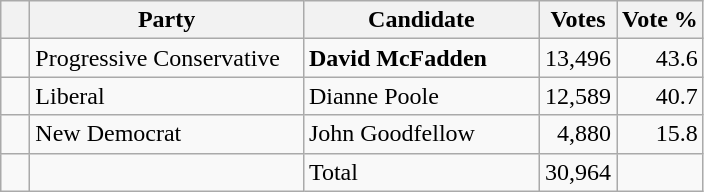<table class="wikitable">
<tr>
<th></th>
<th scope="col" width="175">Party</th>
<th scope="col" width="150">Candidate</th>
<th>Votes</th>
<th>Vote %</th>
</tr>
<tr>
<td>   </td>
<td>Progressive Conservative</td>
<td><strong>David McFadden</strong></td>
<td align=right>13,496</td>
<td align=right>43.6</td>
</tr>
<tr |>
<td>   </td>
<td>Liberal</td>
<td>Dianne Poole</td>
<td align=right>12,589</td>
<td align=right>40.7</td>
</tr>
<tr |>
<td>   </td>
<td>New Democrat</td>
<td>John Goodfellow</td>
<td align=right>4,880</td>
<td align=right>15.8</td>
</tr>
<tr |>
<td></td>
<td></td>
<td>Total</td>
<td align=right>30,964</td>
<td></td>
</tr>
</table>
